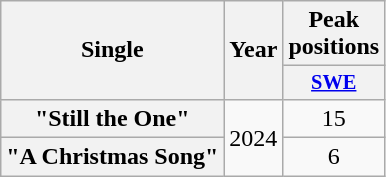<table class="wikitable plainrowheaders" style="text-align:center">
<tr>
<th scope="col" rowspan="2">Single</th>
<th scope="col" rowspan="2">Year</th>
<th scope="col">Peak positions</th>
</tr>
<tr>
<th scope="col" style="width:3em;font-size:85%;"><a href='#'>SWE</a><br></th>
</tr>
<tr>
<th scope="row">"Still the One"</th>
<td rowspan="2">2024</td>
<td>15</td>
</tr>
<tr>
<th scope="row">"A Christmas Song"</th>
<td>6</td>
</tr>
</table>
